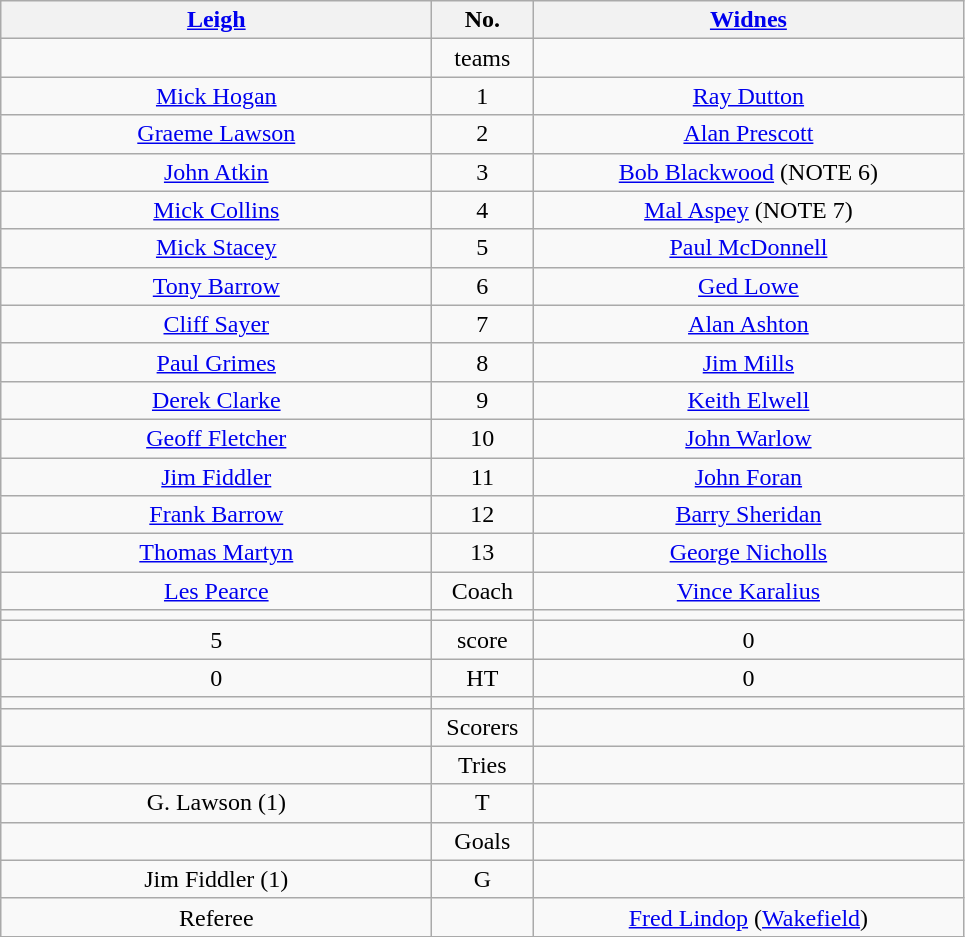<table class="wikitable" style="text-align:center;">
<tr>
<th width=280 abbr=winner><a href='#'>Leigh</a></th>
<th width=60 abbr="Number">No.</th>
<th width=280 abbr=runner-up><a href='#'>Widnes</a></th>
</tr>
<tr>
<td></td>
<td>teams</td>
<td></td>
</tr>
<tr>
<td><a href='#'>Mick Hogan</a></td>
<td>1</td>
<td><a href='#'>Ray Dutton</a></td>
</tr>
<tr>
<td><a href='#'>Graeme Lawson</a></td>
<td>2</td>
<td><a href='#'>Alan Prescott</a></td>
</tr>
<tr>
<td><a href='#'>John Atkin</a></td>
<td>3</td>
<td><a href='#'>Bob Blackwood</a> (NOTE 6)</td>
</tr>
<tr>
<td><a href='#'>Mick Collins</a></td>
<td>4</td>
<td><a href='#'>Mal Aspey</a> (NOTE 7)</td>
</tr>
<tr>
<td><a href='#'>Mick Stacey</a></td>
<td>5</td>
<td><a href='#'>Paul McDonnell</a></td>
</tr>
<tr>
<td><a href='#'>Tony Barrow</a></td>
<td>6</td>
<td><a href='#'>Ged Lowe</a></td>
</tr>
<tr>
<td><a href='#'>Cliff Sayer</a></td>
<td>7</td>
<td><a href='#'>Alan Ashton</a></td>
</tr>
<tr>
<td><a href='#'>Paul Grimes</a></td>
<td>8</td>
<td><a href='#'>Jim Mills</a></td>
</tr>
<tr>
<td><a href='#'>Derek Clarke</a></td>
<td>9</td>
<td><a href='#'>Keith Elwell</a></td>
</tr>
<tr>
<td><a href='#'>Geoff Fletcher</a></td>
<td>10</td>
<td><a href='#'>John Warlow</a></td>
</tr>
<tr>
<td><a href='#'>Jim Fiddler</a></td>
<td>11</td>
<td><a href='#'>John Foran</a></td>
</tr>
<tr>
<td><a href='#'>Frank Barrow</a></td>
<td>12</td>
<td><a href='#'>Barry Sheridan</a></td>
</tr>
<tr>
<td><a href='#'>Thomas Martyn</a></td>
<td>13</td>
<td><a href='#'>George Nicholls</a></td>
</tr>
<tr>
<td><a href='#'>Les Pearce</a></td>
<td>Coach</td>
<td><a href='#'>Vince Karalius</a></td>
</tr>
<tr>
<td></td>
<td></td>
<td></td>
</tr>
<tr>
<td>5</td>
<td>score</td>
<td>0</td>
</tr>
<tr>
<td>0</td>
<td>HT</td>
<td>0</td>
</tr>
<tr>
<td></td>
<td></td>
<td></td>
</tr>
<tr>
<td></td>
<td>Scorers</td>
<td></td>
</tr>
<tr>
<td></td>
<td>Tries</td>
<td></td>
</tr>
<tr>
<td>G. Lawson (1)</td>
<td>T</td>
<td></td>
</tr>
<tr>
<td></td>
<td>Goals</td>
<td></td>
</tr>
<tr>
<td>Jim Fiddler (1)</td>
<td>G</td>
<td></td>
</tr>
<tr>
<td>Referee</td>
<td></td>
<td><a href='#'>Fred Lindop</a> (<a href='#'>Wakefield</a>)</td>
</tr>
</table>
